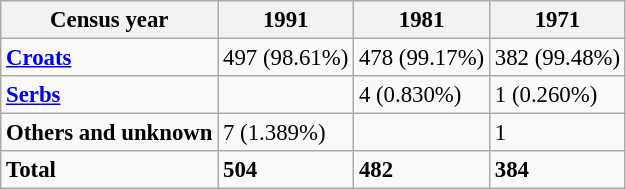<table class="wikitable" style="font-size:95%;">
<tr>
<th>Census year</th>
<th>1991</th>
<th>1981</th>
<th>1971</th>
</tr>
<tr>
<td><strong><a href='#'>Croats</a></strong></td>
<td>497 (98.61%)</td>
<td>478 (99.17%)</td>
<td>382 (99.48%)</td>
</tr>
<tr>
<td><strong><a href='#'>Serbs</a></strong></td>
<td></td>
<td>4 (0.830%)</td>
<td>1 (0.260%)</td>
</tr>
<tr>
<td><strong>Others and unknown</strong></td>
<td>7 (1.389%)</td>
<td></td>
<td>1 </td>
</tr>
<tr>
<td><strong>Total</strong></td>
<td><strong>504</strong></td>
<td><strong>482</strong></td>
<td><strong>384</strong></td>
</tr>
</table>
